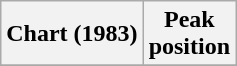<table class="wikitable sortable">
<tr>
<th>Chart (1983)</th>
<th>Peak<br>position</th>
</tr>
<tr>
</tr>
</table>
